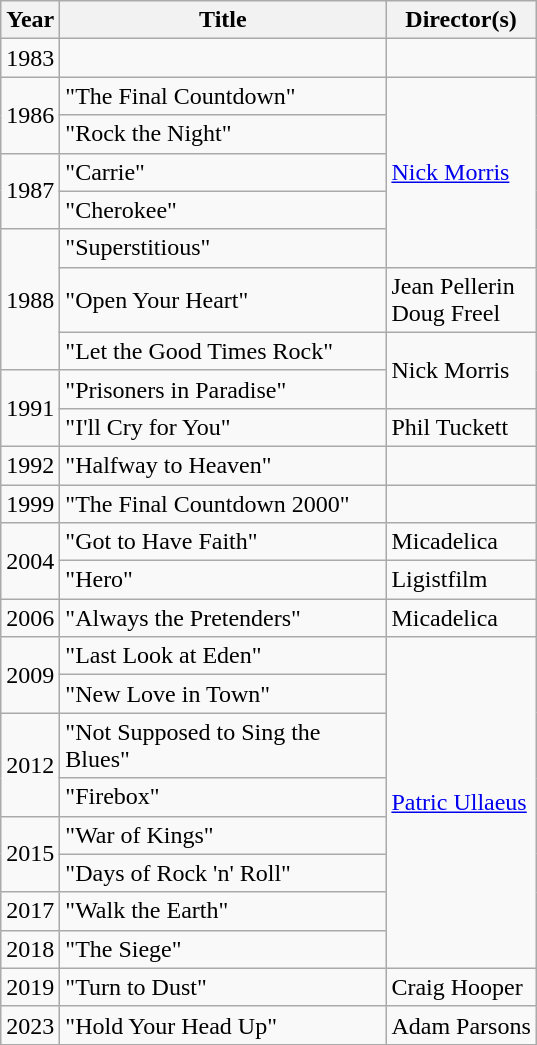<table class="wikitable">
<tr>
<th>Year</th>
<th width="210">Title</th>
<th>Director(s)</th>
</tr>
<tr>
<td>1983</td>
<td></td>
<td></td>
</tr>
<tr>
<td rowspan="2">1986</td>
<td>"The Final Countdown"</td>
<td rowspan="5"><a href='#'>Nick Morris</a></td>
</tr>
<tr>
<td>"Rock the Night"</td>
</tr>
<tr>
<td rowspan="2">1987</td>
<td>"Carrie"</td>
</tr>
<tr>
<td>"Cherokee"</td>
</tr>
<tr>
<td rowspan="3">1988</td>
<td>"Superstitious"</td>
</tr>
<tr>
<td>"Open Your Heart"</td>
<td>Jean Pellerin<br>Doug Freel</td>
</tr>
<tr>
<td>"Let the Good Times Rock"</td>
<td rowspan="2">Nick Morris</td>
</tr>
<tr>
<td rowspan="2">1991</td>
<td>"Prisoners in Paradise"</td>
</tr>
<tr>
<td>"I'll Cry for You"</td>
<td>Phil Tuckett</td>
</tr>
<tr>
<td>1992</td>
<td>"Halfway to Heaven"</td>
<td></td>
</tr>
<tr>
<td>1999</td>
<td>"The Final Countdown 2000"</td>
<td></td>
</tr>
<tr>
<td rowspan="2">2004</td>
<td>"Got to Have Faith"</td>
<td>Micadelica</td>
</tr>
<tr>
<td>"Hero"</td>
<td>Ligistfilm</td>
</tr>
<tr>
<td>2006</td>
<td>"Always the Pretenders"</td>
<td>Micadelica</td>
</tr>
<tr>
<td rowspan="2">2009</td>
<td>"Last Look at Eden"</td>
<td rowspan="8"><a href='#'>Patric Ullaeus</a></td>
</tr>
<tr>
<td>"New Love in Town"</td>
</tr>
<tr>
<td rowspan="2">2012</td>
<td>"Not Supposed to Sing the Blues"</td>
</tr>
<tr>
<td>"Firebox"</td>
</tr>
<tr>
<td rowspan="2">2015</td>
<td>"War of Kings"</td>
</tr>
<tr>
<td>"Days of Rock 'n' Roll"</td>
</tr>
<tr>
<td>2017</td>
<td>"Walk the Earth"</td>
</tr>
<tr>
<td>2018</td>
<td>"The Siege"</td>
</tr>
<tr>
<td>2019</td>
<td>"Turn to Dust"</td>
<td>Craig Hooper</td>
</tr>
<tr>
<td>2023</td>
<td>"Hold Your Head Up"</td>
<td>Adam Parsons</td>
</tr>
</table>
